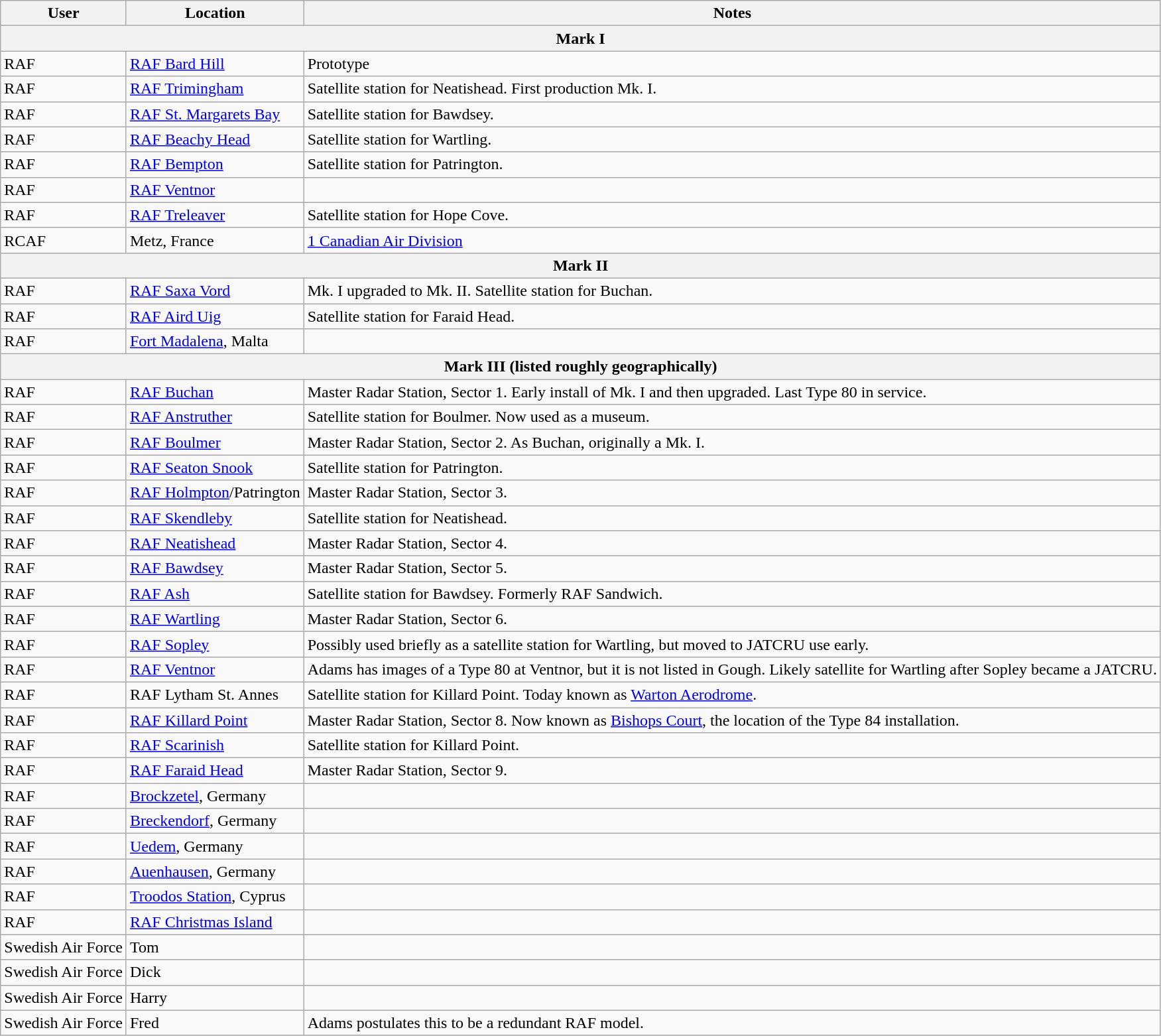<table class="wikitable">
<tr>
<th>User</th>
<th>Location</th>
<th>Notes</th>
</tr>
<tr>
<th colspan="3">Mark I</th>
</tr>
<tr>
<td>RAF</td>
<td><a href='#'>RAF Bard Hill</a></td>
<td>Prototype</td>
</tr>
<tr>
<td>RAF</td>
<td><a href='#'>RAF Trimingham</a></td>
<td>Satellite station for Neatishead. First production Mk. I.</td>
</tr>
<tr>
<td>RAF</td>
<td><a href='#'>RAF St. Margarets Bay</a></td>
<td>Satellite station for Bawdsey.</td>
</tr>
<tr>
<td>RAF</td>
<td><a href='#'>RAF Beachy Head</a></td>
<td>Satellite station for Wartling.</td>
</tr>
<tr>
<td>RAF</td>
<td><a href='#'>RAF Bempton</a></td>
<td>Satellite station for Patrington.</td>
</tr>
<tr>
<td>RAF</td>
<td><a href='#'>RAF Ventnor</a></td>
<td></td>
</tr>
<tr>
<td>RAF</td>
<td><a href='#'>RAF Treleaver</a></td>
<td>Satellite station for Hope Cove.</td>
</tr>
<tr>
<td>RCAF</td>
<td>Metz, France</td>
<td><a href='#'>1 Canadian Air Division</a></td>
</tr>
<tr>
<th colspan="3">Mark II</th>
</tr>
<tr>
<td>RAF</td>
<td><a href='#'>RAF Saxa Vord</a></td>
<td>Mk. I upgraded to Mk. II. Satellite station for Buchan.</td>
</tr>
<tr>
<td>RAF</td>
<td><a href='#'>RAF Aird Uig</a></td>
<td>Satellite station for Faraid Head.</td>
</tr>
<tr>
<td>RAF</td>
<td><a href='#'>Fort Madalena</a>, Malta</td>
<td></td>
</tr>
<tr>
<th colspan="3">Mark III (listed roughly geographically)</th>
</tr>
<tr>
<td>RAF</td>
<td><a href='#'>RAF Buchan</a></td>
<td>Master Radar Station, Sector 1. Early install of Mk. I and then upgraded. Last Type 80 in service.</td>
</tr>
<tr>
<td>RAF</td>
<td><a href='#'>RAF Anstruther</a></td>
<td>Satellite station for Boulmer. Now used as a museum.</td>
</tr>
<tr>
<td>RAF</td>
<td><a href='#'>RAF Boulmer</a></td>
<td>Master Radar Station, Sector 2. As Buchan, originally a Mk. I.</td>
</tr>
<tr>
<td>RAF</td>
<td><a href='#'>RAF Seaton Snook</a></td>
<td>Satellite station for Patrington.</td>
</tr>
<tr>
<td>RAF</td>
<td><a href='#'>RAF Holmpton</a>/Patrington</td>
<td>Master Radar Station, Sector 3.</td>
</tr>
<tr>
<td>RAF</td>
<td><a href='#'>RAF Skendleby</a></td>
<td>Satellite station for Neatishead.</td>
</tr>
<tr>
<td>RAF</td>
<td><a href='#'>RAF Neatishead</a></td>
<td>Master Radar Station, Sector 4.</td>
</tr>
<tr>
<td>RAF</td>
<td><a href='#'>RAF Bawdsey</a></td>
<td>Master Radar Station, Sector 5.</td>
</tr>
<tr>
<td>RAF</td>
<td><a href='#'>RAF Ash</a></td>
<td>Satellite station for Bawdsey. Formerly RAF Sandwich.</td>
</tr>
<tr>
<td>RAF</td>
<td><a href='#'>RAF Wartling</a></td>
<td>Master Radar Station, Sector 6.</td>
</tr>
<tr>
<td>RAF</td>
<td><a href='#'>RAF Sopley</a></td>
<td>Possibly used briefly as a satellite station for Wartling, but moved to JATCRU use early.</td>
</tr>
<tr>
<td>RAF</td>
<td><a href='#'>RAF Ventnor</a></td>
<td>Adams has images of a Type 80 at Ventnor, but it is not listed in Gough. Likely satellite for Wartling after Sopley became a JATCRU.</td>
</tr>
<tr>
<td>RAF</td>
<td>RAF Lytham St. Annes</td>
<td>Satellite station for Killard Point. Today known as <a href='#'>Warton Aerodrome</a>.</td>
</tr>
<tr>
<td>RAF</td>
<td><a href='#'>RAF Killard Point</a></td>
<td>Master Radar Station, Sector 8. Now known as <a href='#'>Bishops Court</a>, the location of the Type 84 installation.</td>
</tr>
<tr>
<td>RAF</td>
<td><a href='#'>RAF Scarinish</a></td>
<td>Satellite station for Killard Point.</td>
</tr>
<tr>
<td>RAF</td>
<td><a href='#'>RAF Faraid Head</a></td>
<td>Master Radar Station, Sector 9.</td>
</tr>
<tr>
<td>RAF</td>
<td><a href='#'>Brockzetel</a>, Germany</td>
<td></td>
</tr>
<tr>
<td>RAF</td>
<td><a href='#'>Breckendorf</a>, Germany</td>
<td></td>
</tr>
<tr>
<td>RAF</td>
<td><a href='#'>Uedem</a>, Germany</td>
<td></td>
</tr>
<tr>
<td>RAF</td>
<td><a href='#'>Auenhausen</a>, Germany</td>
<td></td>
</tr>
<tr>
<td>RAF</td>
<td><a href='#'>Troodos Station</a>, Cyprus</td>
<td></td>
</tr>
<tr>
<td>RAF</td>
<td><a href='#'>RAF Christmas Island</a></td>
<td></td>
</tr>
<tr>
<td>Swedish Air Force</td>
<td>Tom</td>
<td></td>
</tr>
<tr>
<td>Swedish Air Force</td>
<td>Dick</td>
<td></td>
</tr>
<tr>
<td>Swedish Air Force</td>
<td>Harry</td>
<td></td>
</tr>
<tr>
<td>Swedish Air Force</td>
<td>Fred</td>
<td>Adams postulates this to be a redundant RAF model.</td>
</tr>
</table>
